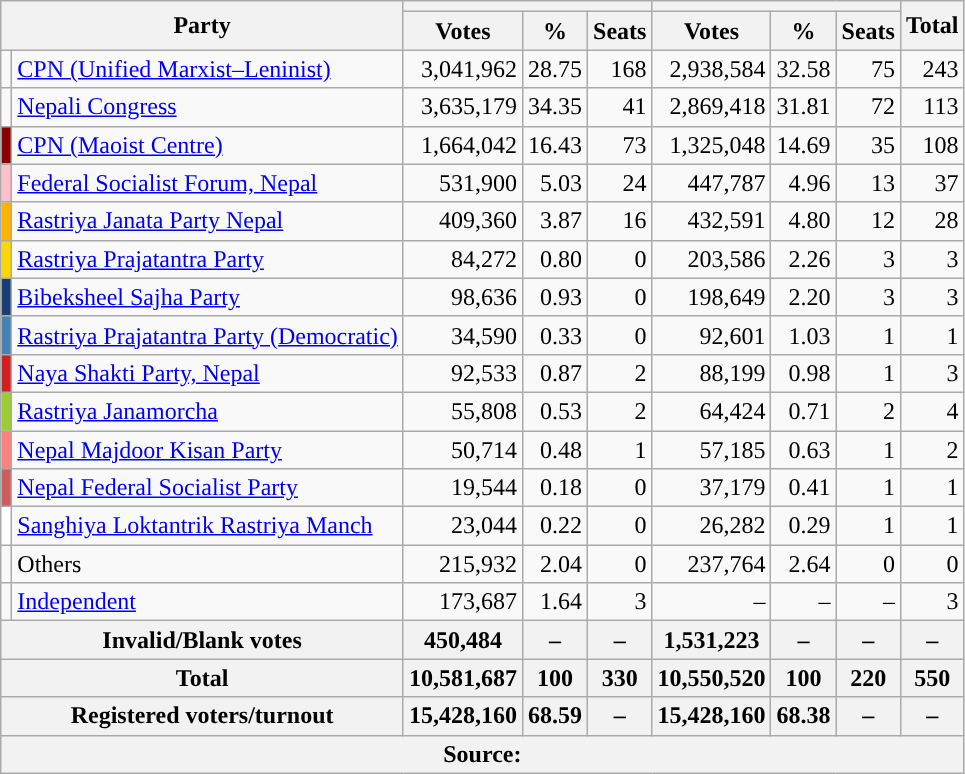<table class="wikitable" style="text-align:right">
<tr>
<th colspan="2" rowspan="2">Party</th>
<th colspan="3"></th>
<th colspan="3"></th>
<th rowspan="2">Total</th>
</tr>
<tr>
<th>Votes</th>
<th>%</th>
<th>Seats</th>
<th>Votes</th>
<th>%</th>
<th>Seats</th>
</tr>
<tr>
<td></td>
<td align="left"><a href='#'>CPN (Unified Marxist–Leninist)</a></td>
<td>3,041,962</td>
<td>28.75</td>
<td>168</td>
<td>2,938,584</td>
<td>32.58</td>
<td>75</td>
<td>243</td>
</tr>
<tr>
<td></td>
<td align="left"><a href='#'>Nepali Congress</a></td>
<td>3,635,179</td>
<td>34.35</td>
<td>41</td>
<td>2,869,418</td>
<td>31.81</td>
<td>72</td>
<td>113</td>
</tr>
<tr>
<td bgcolor="8B0000"></td>
<td align="left"><a href='#'>CPN (Maoist Centre)</a></td>
<td>1,664,042</td>
<td>16.43</td>
<td>73</td>
<td>1,325,048</td>
<td>14.69</td>
<td>35</td>
<td>108</td>
</tr>
<tr>
<td bgcolor="FFC0CB"></td>
<td align="left"><a href='#'>Federal Socialist Forum, Nepal</a></td>
<td>531,900</td>
<td>5.03</td>
<td>24</td>
<td>447,787</td>
<td>4.96</td>
<td>13</td>
<td>37</td>
</tr>
<tr>
<td bgcolor="FFb300"></td>
<td align="left"><a href='#'>Rastriya Janata Party Nepal</a></td>
<td>409,360</td>
<td>3.87</td>
<td>16</td>
<td>432,591</td>
<td>4.80</td>
<td>12</td>
<td>28</td>
</tr>
<tr>
<td bgcolor=#FFD700></td>
<td align="left"><a href='#'>Rastriya Prajatantra Party</a></td>
<td>84,272</td>
<td>0.80</td>
<td>0</td>
<td>203,586</td>
<td>2.26</td>
<td>3</td>
<td>3</td>
</tr>
<tr>
<td bgcolor="183F73"></td>
<td align="left"><a href='#'>Bibeksheel Sajha Party</a></td>
<td>98,636</td>
<td>0.93</td>
<td>0</td>
<td>198,649</td>
<td>2.20</td>
<td>3</td>
<td>3</td>
</tr>
<tr>
<td bgcolor=#4682B4></td>
<td align="left"><a href='#'>Rastriya Prajatantra Party (Democratic)</a></td>
<td>34,590</td>
<td>0.33</td>
<td>0</td>
<td>92,601</td>
<td>1.03</td>
<td>1</td>
<td>1</td>
</tr>
<tr>
<td bgcolor=#D02020></td>
<td align="left"><a href='#'>Naya Shakti Party, Nepal</a></td>
<td>92,533</td>
<td>0.87</td>
<td>2</td>
<td>88,199</td>
<td>0.98</td>
<td>1</td>
<td>3</td>
</tr>
<tr>
<td bgcolor=#9ACD32></td>
<td align="left"><a href='#'>Rastriya Janamorcha</a></td>
<td>55,808</td>
<td>0.53</td>
<td>2</td>
<td>64,424</td>
<td>0.71</td>
<td>2</td>
<td>4</td>
</tr>
<tr>
<td bgcolor=#FF8080></td>
<td align="left"><a href='#'>Nepal Majdoor Kisan Party</a></td>
<td>50,714</td>
<td>0.48</td>
<td>1</td>
<td>57,185</td>
<td>0.63</td>
<td>1</td>
<td>2</td>
</tr>
<tr>
<td bgcolor=#CD5C5C></td>
<td align="left"><a href='#'>Nepal Federal Socialist Party</a></td>
<td>19,544</td>
<td>0.18</td>
<td>0</td>
<td>37,179</td>
<td>0.41</td>
<td>1</td>
<td>1</td>
</tr>
<tr>
<td bgcolor=#FFFFFF></td>
<td align="left"><a href='#'>Sanghiya Loktantrik Rastriya Manch</a></td>
<td>23,044</td>
<td>0.22</td>
<td>0</td>
<td>26,282</td>
<td>0.29</td>
<td>1</td>
<td>1</td>
</tr>
<tr>
<td></td>
<td align="left">Others</td>
<td>215,932</td>
<td>2.04</td>
<td>0</td>
<td>237,764</td>
<td>2.64</td>
<td>0</td>
<td>0</td>
</tr>
<tr>
<td></td>
<td align="left"><a href='#'>Independent</a></td>
<td>173,687</td>
<td>1.64</td>
<td>3</td>
<td>–</td>
<td>–</td>
<td>–</td>
<td>3</td>
</tr>
<tr>
<th colspan="2">Invalid/Blank votes</th>
<th>450,484</th>
<th>–</th>
<th>–</th>
<th>1,531,223</th>
<th>–</th>
<th>–</th>
<th>–</th>
</tr>
<tr>
<th colspan="2">Total</th>
<th>10,581,687</th>
<th>100</th>
<th>330</th>
<th>10,550,520</th>
<th>100</th>
<th>220</th>
<th>550</th>
</tr>
<tr>
<th colspan="2">Registered voters/turnout</th>
<th>15,428,160</th>
<th>68.59</th>
<th>–</th>
<th>15,428,160</th>
<th>68.38</th>
<th>–</th>
<th>–</th>
</tr>
<tr>
<th colspan="9">Source: </th>
</tr>
</table>
